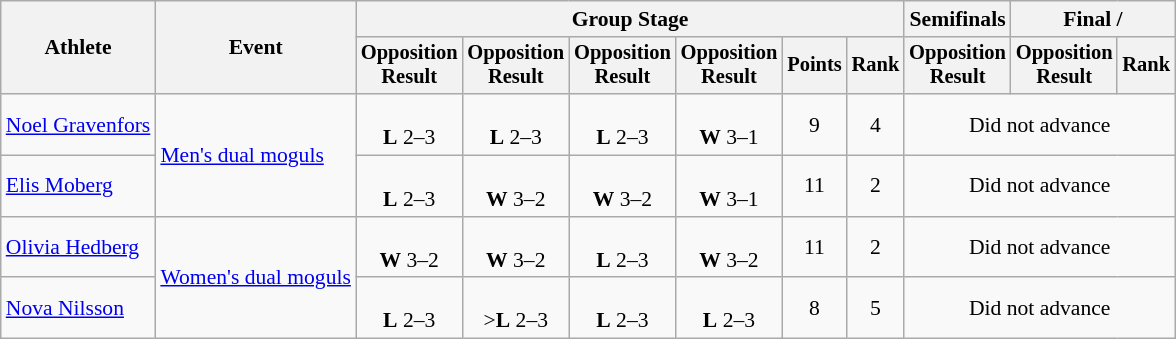<table class="wikitable" style="font-size:90%">
<tr>
<th rowspan="2">Athlete</th>
<th rowspan="2">Event</th>
<th colspan=6>Group Stage</th>
<th>Semifinals</th>
<th colspan=2>Final / </th>
</tr>
<tr style="font-size:95%">
<th>Opposition<br>Result</th>
<th>Opposition<br>Result</th>
<th>Opposition<br>Result</th>
<th>Opposition<br>Result</th>
<th>Points</th>
<th>Rank</th>
<th>Opposition<br>Result</th>
<th>Opposition<br>Result</th>
<th>Rank</th>
</tr>
<tr align=center>
<td align=left><a href='#'>Noel Gravenfors</a></td>
<td align=left rowspan=2><a href='#'>Men's dual moguls</a></td>
<td><br><strong>L</strong> 2–3</td>
<td><br><strong>L</strong> 2–3</td>
<td><br><strong>L</strong> 2–3</td>
<td><br><strong>W</strong> 3–1</td>
<td>9</td>
<td>4</td>
<td colspan=3>Did not advance</td>
</tr>
<tr align=center>
<td align=left><a href='#'>Elis Moberg</a></td>
<td><br><strong>L</strong> 2–3</td>
<td><br><strong>W</strong> 3–2</td>
<td><br><strong>W</strong> 3–2</td>
<td><br><strong>W</strong> 3–1</td>
<td>11</td>
<td>2</td>
<td colspan=3>Did not advance</td>
</tr>
<tr align=center>
<td align=left><a href='#'>Olivia Hedberg</a></td>
<td align=left rowspan=2><a href='#'>Women's dual moguls</a></td>
<td><br><strong>W</strong> 3–2</td>
<td><br><strong>W</strong> 3–2</td>
<td><br><strong>L</strong> 2–3</td>
<td><br><strong>W</strong> 3–2</td>
<td>11</td>
<td>2</td>
<td colspan=3>Did not advance</td>
</tr>
<tr align=center>
<td align=left><a href='#'>Nova Nilsson</a></td>
<td><br><strong>L</strong> 2–3</td>
<td><br>><strong>L</strong> 2–3</td>
<td><br><strong>L</strong> 2–3</td>
<td><br><strong>L</strong> 2–3</td>
<td>8</td>
<td>5</td>
<td colspan=3>Did not advance</td>
</tr>
</table>
